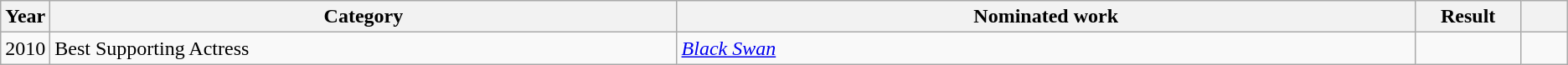<table class="wikitable sortable">
<tr>
<th scope="col" style="width:1em;">Year</th>
<th scope="col" style="width:33em;">Category</th>
<th scope="col" style="width:39em;">Nominated work</th>
<th scope="col" style="width:5em;">Result</th>
<th scope="col" style="width:2em;" class="unsortable"></th>
</tr>
<tr>
<td>2010</td>
<td>Best Supporting Actress</td>
<td><em><a href='#'>Black Swan</a></em></td>
<td></td>
<td style="text-align:center;"></td>
</tr>
</table>
